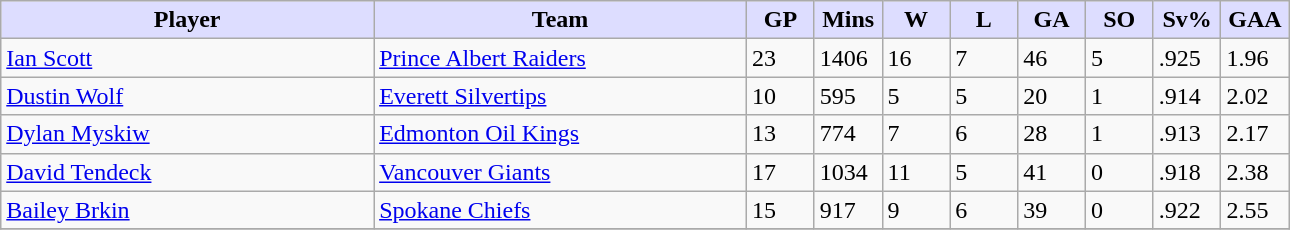<table class="wikitable">
<tr>
<th style="background:#ddf; width:27.5%;">Player</th>
<th style="background:#ddf; width:27.5%;">Team</th>
<th style="background:#ddf; width:5%;">GP</th>
<th style="background:#ddf; width:5%;">Mins</th>
<th style="background:#ddf; width:5%;">W</th>
<th style="background:#ddf; width:5%;">L</th>
<th style="background:#ddf; width:5%;">GA</th>
<th style="background:#ddf; width:5%;">SO</th>
<th style="background:#ddf; width:5%;">Sv%</th>
<th style="background:#ddf; width:5%;">GAA</th>
</tr>
<tr>
<td><a href='#'>Ian Scott</a></td>
<td><a href='#'>Prince Albert Raiders</a></td>
<td>23</td>
<td>1406</td>
<td>16</td>
<td>7</td>
<td>46</td>
<td>5</td>
<td>.925</td>
<td>1.96</td>
</tr>
<tr>
<td><a href='#'>Dustin Wolf</a></td>
<td><a href='#'>Everett Silvertips</a></td>
<td>10</td>
<td>595</td>
<td>5</td>
<td>5</td>
<td>20</td>
<td>1</td>
<td>.914</td>
<td>2.02</td>
</tr>
<tr>
<td><a href='#'>Dylan Myskiw</a></td>
<td><a href='#'>Edmonton Oil Kings</a></td>
<td>13</td>
<td>774</td>
<td>7</td>
<td>6</td>
<td>28</td>
<td>1</td>
<td>.913</td>
<td>2.17</td>
</tr>
<tr>
<td><a href='#'>David Tendeck</a></td>
<td><a href='#'>Vancouver Giants</a></td>
<td>17</td>
<td>1034</td>
<td>11</td>
<td>5</td>
<td>41</td>
<td>0</td>
<td>.918</td>
<td>2.38</td>
</tr>
<tr>
<td><a href='#'>Bailey Brkin</a></td>
<td><a href='#'>Spokane Chiefs</a></td>
<td>15</td>
<td>917</td>
<td>9</td>
<td>6</td>
<td>39</td>
<td>0</td>
<td>.922</td>
<td>2.55</td>
</tr>
<tr>
</tr>
</table>
